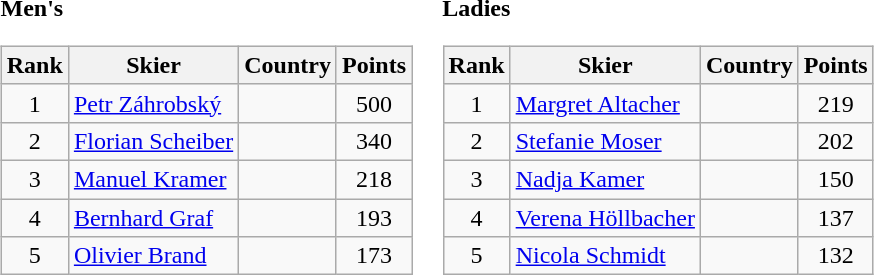<table>
<tr>
<td><br><strong>Men's</strong><table class="wikitable">
<tr class="backgroundcolor5">
<th>Rank</th>
<th>Skier</th>
<th>Country</th>
<th>Points</th>
</tr>
<tr>
<td align="center">1</td>
<td><a href='#'>Petr Záhrobský</a></td>
<td></td>
<td align="center">500</td>
</tr>
<tr>
<td align="center">2</td>
<td><a href='#'>Florian Scheiber</a></td>
<td></td>
<td align="center">340</td>
</tr>
<tr>
<td align="center">3</td>
<td><a href='#'>Manuel Kramer</a></td>
<td></td>
<td align="center">218</td>
</tr>
<tr>
<td align="center">4</td>
<td><a href='#'>Bernhard Graf</a></td>
<td></td>
<td align="center">193</td>
</tr>
<tr>
<td align="center">5</td>
<td><a href='#'>Olivier Brand</a></td>
<td></td>
<td align="center">173</td>
</tr>
</table>
</td>
<td><br><strong>Ladies</strong><table class="wikitable">
<tr class="backgroundcolor5">
<th>Rank</th>
<th>Skier</th>
<th>Country</th>
<th>Points</th>
</tr>
<tr>
<td align="center">1</td>
<td><a href='#'>Margret Altacher</a></td>
<td></td>
<td align="center">219</td>
</tr>
<tr>
<td align="center">2</td>
<td><a href='#'>Stefanie Moser</a></td>
<td></td>
<td align="center">202</td>
</tr>
<tr>
<td align="center">3</td>
<td><a href='#'>Nadja Kamer</a></td>
<td></td>
<td align="center">150</td>
</tr>
<tr>
<td align="center">4</td>
<td><a href='#'>Verena Höllbacher</a></td>
<td></td>
<td align="center">137</td>
</tr>
<tr>
<td align="center">5</td>
<td><a href='#'>Nicola Schmidt</a></td>
<td></td>
<td align="center">132</td>
</tr>
</table>
</td>
</tr>
</table>
